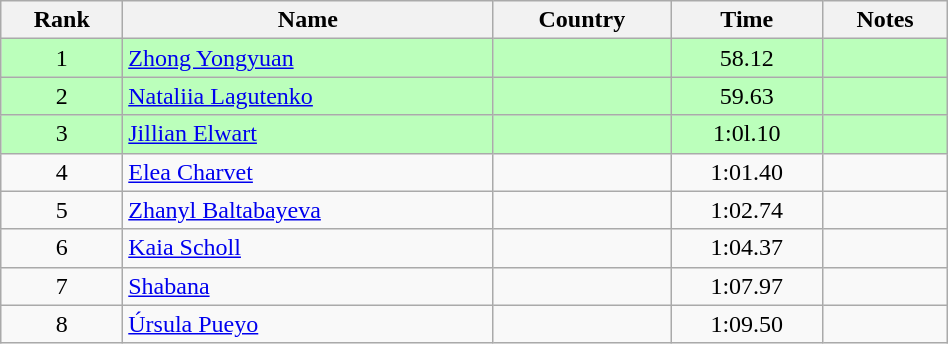<table class="wikitable" style="text-align:center;width: 50%">
<tr>
<th>Rank</th>
<th>Name</th>
<th>Country</th>
<th>Time</th>
<th>Notes</th>
</tr>
<tr bgcolor=bbffbb>
<td>1</td>
<td align="left"><a href='#'>Zhong Yongyuan</a></td>
<td align="left"></td>
<td>58.12</td>
<td></td>
</tr>
<tr bgcolor=bbffbb>
<td>2</td>
<td align="left"><a href='#'>Nataliia Lagutenko</a></td>
<td align="left"></td>
<td>59.63</td>
<td></td>
</tr>
<tr bgcolor=bbffbb>
<td>3</td>
<td align="left"><a href='#'>Jillian Elwart</a></td>
<td align="left"></td>
<td>1:0l.10</td>
<td></td>
</tr>
<tr>
<td>4</td>
<td align="left"><a href='#'>Elea Charvet</a></td>
<td align="left"></td>
<td>1:01.40</td>
<td></td>
</tr>
<tr>
<td>5</td>
<td align="left"><a href='#'>Zhanyl Baltabayeva</a></td>
<td align="left"></td>
<td>1:02.74</td>
<td></td>
</tr>
<tr>
<td>6</td>
<td align="left"><a href='#'>Kaia Scholl</a></td>
<td align="left"></td>
<td>1:04.37</td>
<td></td>
</tr>
<tr>
<td>7</td>
<td align="left"><a href='#'>Shabana</a></td>
<td align="left"></td>
<td>1:07.97</td>
<td></td>
</tr>
<tr>
<td>8</td>
<td align="left"><a href='#'>Úrsula Pueyo</a></td>
<td align="left"></td>
<td>1:09.50</td>
<td></td>
</tr>
</table>
